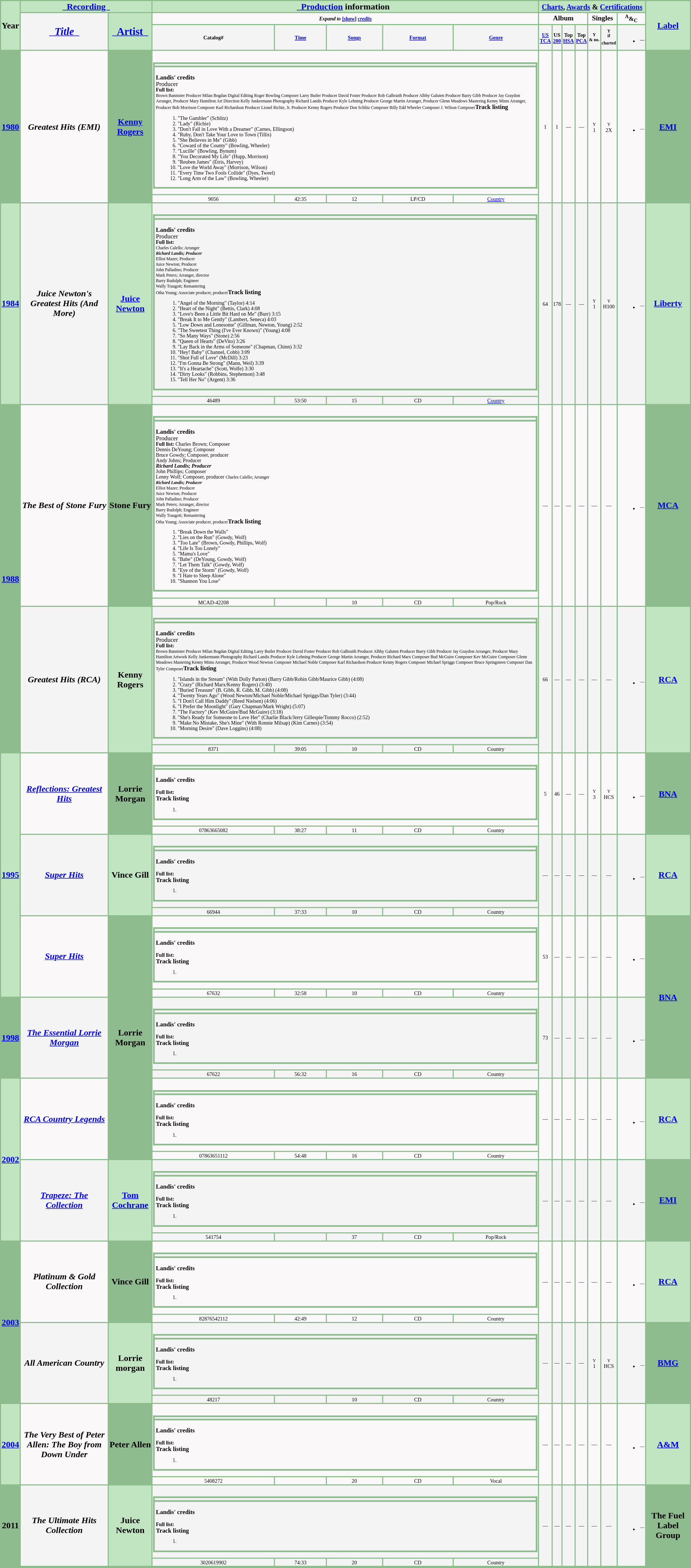<table style="text-align:center; background-color:#8fbc8f; width:100%">
<tr>
<th rowspan="3" style="background-color:#c1e5c1">Year</th>
<th colspan="2" style="background-color:#c1e5c1"><a href='#'>  Recording  </a></th>
<th colspan="5" style="background-color:#c1e5c1"><a href='#'>  Production</a> information  </th>
<th colspan="7" style="background-color:#c1e5c1"><small><a href='#'>Charts</a>, <a href='#'>Awards</a> & <a href='#'>Certifications</a></small></th>
<th rowspan="3" style="background-color:#c1e5c1"><a href='#'>Label</a></th>
</tr>
<tr>
<th rowspan="2" style="background-color:#f4f4f5"><BIG><em><a href='#'>  Title  </a></em></BIG></th>
<th rowspan="2" style="background-color:#c1e5c1"><BIG><a href='#'>  Artist  </a></BIG></th>
<th colspan="5" style="font-size:7pt;background-color:#faf8f8"><em>Expand to</em> <a href='#'>[show</a>] <em><a href='#'>credits</a></em></th>
<th colspan="4" style="font-size:80%;background-color:#faf8f8">Album</th>
<th colspan="2" style="font-size:80%;background-color:#faf8f8">Singles</th>
<th style="font-size:70%;background-color:#faf8f8"> <sup>A</sup>&<sub>C</sub> </th>
</tr>
<tr style="font-size:60%;background-color:#f4f4f5">
<th>Catalog#</th>
<th><a href='#'>Time</a></th>
<th><a href='#'>Songs</a></th>
<th><a href='#'>Format</a></th>
<th><a href='#'>Genre</a></th>
<th><a href='#'>US</a><br><a href='#'>TCA</a></th>
<th>US<br><a href='#'>200</a></th>
<th>Top<br><a href='#'>HSA</a></th>
<th>Top<br><a href='#'>PCA</a></th>
<th><small><span>Y</span></small><br><sup>& no.</sup></th>
<th><small><span>Y</span></small><br><sup>if</sup><br><sup>charted</sup></th>
<th><br><ul><li><sup>—</sup></li></ul></th>
</tr>
<tr>
<th rowspan="2"><a href='#'>1980</a></th>
<th rowspan="2" style="background:#faf8f8"><em>Greatest Hits (EMI)</em></th>
<th rowspan="2"><a href='#'>Kenny Rogers</a></th>
<td colspan="5" style="font-size:7pt;background:#faf8f8"><br><table class="wikitable collapsible collapsed" style="background:transparent; width:100%;border:2px solid #8fbc8f">
<tr>
<th style="border:3px solid #8fbc8f"></th>
</tr>
<tr>
<td style="border:3px solid #8fbc8f; text-align:left"><br><strong><BIG>Landis' credits</BIG></strong><br>
<BIG>Producer</BIG><br><strong>Full list:</strong> <br>
<small>Brown Bannister Producer Milan Bogdan Digital Editing Roger Bowling Composer Larry Butler Producer David Foster Producer Rob Galbraith Producer Albhy Galuten Producer Barry Gibb Producer Jay Graydon Arranger, Producer Mary Hamilton Art Direction Kelly Junkermann Photography Richard Landis Producer Kyle Lehning Producer George Martin Arranger, Producer Glenn Meadows Mastering Kenny Mims Arranger, Producer Bob Morrison Composer Karl Richardson Producer Lionel Richie, Jr. Producer Kenny Rogers Producer Don Schlitz Composer Billy Edd Wheeler Composer J. Wilson Composer</small><BIG><strong>Track listing</strong></BIG><ol><li>"The Gambler" (Schlitz)</li><li>"Lady" (Richie)</li><li>"Don't Fall in Love With a Dreamer" (Carnes, Ellingson)</li><li>"Ruby, Don't Take Your Love to Town (Tillis)</li><li>"She Believes in Me" (Gibb)</li><li>"Coward of the County" (Bowling, Wheeler)</li><li>"Lucille" (Bowling, Bynum)</li><li>"You Decorated My Life" (Hupp, Morrison)</li><li>"Reuben James" (Etris, Harvey)</li><li>"Love the World Away" (Morrison, Wilson)</li><li>"Every Time Two Fools Collide" (Dyes, Tweel)</li><li>"Long Arm of the Law" (Bowling, Wheeler)</li></ol></td>
</tr>
</table>
</td>
<td rowspan="2" style="font-size:60%;background:#faf8f8">1 </td>
<td rowspan="2" style="font-size:60%;background:#faf8f8">1 </td>
<td rowspan="2" style="font-size:60%;background:#faf8f8">—</td>
<td rowspan="2" style="font-size:60%;background:#faf8f8">—</td>
<td rowspan="2" style="font-size:60%;background:#faf8f8"><small><span>Y</span></small><br>1</td>
<td rowspan="2" style="font-size:60%;background:#faf8f8"><small><span>Y</span></small><br>2X</td>
<td rowspan="2" style="font-size:60%;background:#faf8f8"><br><ul><li><sup>—</sup></li></ul></td>
<th rowspan="2"><a href='#'>EMI</a></th>
</tr>
<tr style="font-size:60%;background:#faf8f8">
<td>9056</td>
<td>42:35</td>
<td>12</td>
<td>LP/CD</td>
<td><a href='#'>Country</a></td>
</tr>
<tr>
<th rowspan="2" style="background:#c1e5c1"><a href='#'>1984</a></th>
<th rowspan="2" style="background:#f4f4f5"><em>Juice Newton's Greatest Hits (And More)</em></th>
<th rowspan="2" style="background:#c1e5c1"><a href='#'>Juice Newton</a></th>
<td colspan="5" style="font-size:7pt;background:#f4f4f5"><br><table class="wikitable collapsible collapsed" style="background:transparent; width:100%;border:2px solid #8fbc8f">
<tr>
<th style="border:3px solid #8fbc8f"></th>
</tr>
<tr>
<td style="border:3px solid #8fbc8f; text-align:left"><br><strong><BIG>Landis' credits</BIG></strong><br>
<BIG>Producer</BIG><br><strong>Full list:</strong> <br>
<small>Charles Calello; Arranger <br> <strong><em>Richard Landis; Producer</em></strong> <br> Elliot Mazer; Producer <br> Juice Newton; Producer <br> John Palladino; Producer <br> Mark Peters; Arranger, director <br> Barry Rudolph; Engineer <br> Wally Traugott; Remastering <br> Otha Young; Associate producer, producer</small><BIG><strong>Track listing</strong></BIG><ol><li>"Angel of the Morning" (Taylor) 4:14</li><li>"Heart of the Night" (Bettis, Clark) 4:08</li><li>"Love's Been a Little Bit Hard on Me" (Burr) 3:15</li><li>"Break It to Me Gently" (Lambert, Seneca) 4:03</li><li>"Low Down and Lonesome" (Gillman, Newton, Young) 2:52</li><li>"The Sweetest Thing (I've Ever Known)" (Young) 4:08</li><li>"So Many Ways" (Stone) 2:56</li><li>"Queen of Hearts" (DeVito) 3:26</li><li>"Lay Back in the Arms of Someone" (Chapman, Chinn) 3:32</li><li>"Hey! Baby" (Channel, Cobb) 3:09</li><li>"Shot Full of Love" (McDill) 3:23</li><li>"I'm Gonna Be Strong" (Mann, Weil) 3:39</li><li>"It's a Heartache" (Scott, Wolfe) 3:30</li><li>"Dirty Looks" (Robbins, Stephenson) 3:48</li><li>"Tell Her No" (Argent) 3:36</li></ol></td>
</tr>
</table>
</td>
<td rowspan="2" style="font-size:60%;background:#f4f4f5">64 </td>
<td rowspan="2" style="font-size:60%;background:#f4f4f5">178 </td>
<td rowspan="2" style="font-size:60%;background:#f4f4f5">—</td>
<td rowspan="2" style="font-size:60%;background:#f4f4f5">—</td>
<td rowspan="2" style="font-size:60%;background:#f4f4f5"><small><span>Y</span></small><br>1</td>
<td rowspan="2" style="font-size:60%;background:#f4f4f5"><small><span>Y</span></small><br>H100</td>
<td rowspan="2" style="font-size:60%;background:#f4f4f5"><br><ul><li><sup>—</sup></li></ul></td>
<th rowspan="2" style="background:#c1e5c1"><a href='#'>Liberty</a></th>
</tr>
<tr style="font-size:60%;background:#f4f4f5">
<td>46489</td>
<td>53:50</td>
<td>15</td>
<td>CD</td>
<td><a href='#'>Country</a></td>
</tr>
<tr>
<th rowspan="4"><a href='#'>1988</a></th>
<th rowspan="2" style="background:#faf8f8"><em>The Best of Stone Fury</em></th>
<th rowspan="2">Stone Fury</th>
<td colspan="5" style="font-size:7pt;background:#faf8f8"><br><table class="wikitable collapsible collapsed" style="background:transparent; width:100%;border:2px solid #8fbc8f">
<tr>
<th style="border:3px solid #8fbc8f"></th>
</tr>
<tr>
<td style="border:3px solid #8fbc8f; text-align:left"><br><strong><BIG>Landis' credits</BIG></strong><br>
<BIG>Producer</BIG><br><strong>Full list:</strong> Charles Brown; Composer <br> Dennis DeYoung; Composer <br> Bruce Gowdy; Composer, producer <br> Andy Johns; Producer <br> <strong><em>Richard Landis; Producer</em></strong> <br> John Phillips; Composer <br> Lenny Wolf; Composer, producer
<small>Charles Calello; Arranger <br> <strong><em>Richard Landis; Producer</em></strong> <br> Elliot Mazer; Producer <br> Juice Newton; Producer <br> John Palladino; Producer <br> Mark Peters; Arranger, director <br> Barry Rudolph; Engineer <br> Wally Traugott; Remastering <br> Otha Young; Associate producer, producer</small><BIG><strong>Track listing</strong></BIG><ol><li>"Break Down the Walls"</li><li>"Lies on the Run" (Gowdy, Wolf)</li><li>"Too Late" (Brown, Gowdy, Phillips, Wolf)</li><li>"Life Is Too Lonely"</li><li>"Mama's Love"</li><li>"Babe" (DeYoung, Gowdy, Wolf)</li><li>"Let Them Talk" (Gowdy, Wolf)</li><li>"Eye of the Storm" (Gowdy, Wolf)</li><li>"I Hate to Sleep Alone"</li><li>"Shannon You Lose"</li></ol></td>
</tr>
</table>
</td>
<td rowspan="2" style="font-size:60%;background:#faf8f8">—</td>
<td rowspan="2" style="font-size:60%;background:#faf8f8">—</td>
<td rowspan="2" style="font-size:60%;background:#faf8f8">—</td>
<td rowspan="2" style="font-size:60%;background:#faf8f8">—</td>
<td rowspan="2" style="font-size:60%;background:#faf8f8">—</td>
<td rowspan="2" style="font-size:60%;background:#faf8f8">—</td>
<td rowspan="2" style="font-size:60%;background:#faf8f8"><br><ul><li><sup>—</sup></li></ul></td>
<th rowspan="2"><a href='#'>MCA</a></th>
</tr>
<tr style="font-size:60%;background:#faf8f8">
<td>MCAD-42208</td>
<td></td>
<td>10</td>
<td>CD</td>
<td>Pop/Rock</td>
</tr>
<tr>
<th rowspan="2" style="background:#f4f4f5"><em>Greatest Hits (RCA)</em></th>
<th rowspan="2" style="background:#c1e5c1">Kenny Rogers</th>
<td colspan="5" style="font-size:7pt;background:#f4f4f5"><br><table class="wikitable collapsible collapsed" style="background:transparent; width:100%;border:2px solid #8fbc8f">
<tr>
<th style="border:3px solid #8fbc8f"></th>
</tr>
<tr>
<td style="border:3px solid #8fbc8f; text-align:left"><br><strong><BIG>Landis' credits</BIG></strong><br>
<BIG>Producer</BIG><br><strong>Full list:</strong> <br>
<small>Brown Bannister Producer Milan Bogdan Digital Editing Larry Butler Producer David Foster Producer Rob Galbraith Producer Albhy Galuten Producer Barry Gibb Producer Jay Graydon Arranger, Producer Mary Hamilton Artwork Kelly Junkermann Photography Richard Landis Producer Kyle Lehning Producer George Martin Arranger, Producer Richard Marx Composer Bud McGuire Composer Kev McGuire Composer Glenn Meadows Mastering Kenny Mims Arranger, Producer Wood Newton Composer Michael Noble Composer Karl Richardson Producer Kenny Rogers Composer Michael Spriggs Composer Bruce Springsteen Composer Dan Tyler Composer</small><BIG><strong>Track listing</strong></BIG><ol><li>"Islands in the Stream" (With Dolly Parton) (Barry Gibb/Robin Gibb/Maurice Gibb) (4:08)</li><li>"Crazy" (Richard Marx/Kenny Rogers) (3:40)</li><li>"Buried Treasure" (B. Gibb, R. Gibb, M. Gibb) (4:08)</li><li>"Twenty Years Ago" (Wood Newton/Michael Noble/Michael Spriggs/Dan Tyler) (3:44)</li><li>"I Don't Call Him Daddy" (Reed Nielsen) (4:06)</li><li>"I Prefer the Moonlight" (Gary Chapman/Mark Wright) (5:07)</li><li>"The Factory" (Kev McGuire/Bud McGuire) (3:18)</li><li>"She's Ready for Someone to Love Her" (Charlie Black/Jerry Gillespie/Tommy Rocco) (2:52)</li><li>"Make No Mistake, She's Mine" (With Ronnie Milsap) (Kim Carnes) (3:54)</li><li>"Morning Desire" (Dave Loggins) (4:08)</li></ol></td>
</tr>
</table>
</td>
<td rowspan="2" style="font-size:60%;background:#f4f4f5">66 </td>
<td rowspan="2" style="font-size:60%;background:#f4f4f5">—</td>
<td rowspan="2" style="font-size:60%;background:#f4f4f5">—</td>
<td rowspan="2" style="font-size:60%;background:#f4f4f5">—</td>
<td rowspan="2" style="font-size:60%;background:#f4f4f5">—</td>
<td rowspan="2" style="font-size:60%;background:#f4f4f5">—</td>
<td rowspan="2" style="font-size:60%;background:#f4f4f5"><br><ul><li><sup>—</sup></li></ul></td>
<th rowspan="2" style="background:#c1e5c1"><a href='#'>RCA</a></th>
</tr>
<tr style="font-size:60%;background:#f4f4f5">
<td>8371</td>
<td>39:05</td>
<td>10</td>
<td>CD</td>
<td>Country</td>
</tr>
<tr>
<th rowspan="6" style="background:#c1e5c1"><a href='#'>1995</a></th>
<th rowspan="2" style="background:#faf8f8"><em><a href='#'>Reflections: Greatest Hits</a></em></th>
<th rowspan="2">Lorrie Morgan</th>
<td colspan="5" style="font-size:7pt;background:#faf8f8"><br><table class="wikitable collapsible collapsed" style="background:transparent; width:100%;border:2px solid #8fbc8f">
<tr>
<th style="border:3px solid #8fbc8f"></th>
</tr>
<tr>
<td style="border:3px solid #8fbc8f; text-align:left"><br><strong><BIG>Landis' credits</BIG></strong><br>
<BIG></BIG><br><strong>Full list:</strong> <br>
<BIG><strong>Track listing</strong></BIG><ol><li></li></ol></td>
</tr>
</table>
</td>
<td rowspan="2" style="font-size:60%;background:#faf8f8">5 </td>
<td rowspan="2" style="font-size:60%;background:#faf8f8">46 </td>
<td rowspan="2" style="font-size:60%;background:#faf8f8">—</td>
<td rowspan="2" style="font-size:60%;background:#faf8f8">—</td>
<td rowspan="2" style="font-size:60%;background:#faf8f8"><small><span>Y</span></small><br>3</td>
<td rowspan="2" style="font-size:60%;background:#faf8f8"><small><span>Y</span></small><br>HCS</td>
<td rowspan="2" style="font-size:60%;background:#faf8f8"><br><ul><li><sup>—</sup></li></ul></td>
<th rowspan="2"><a href='#'>BNA</a></th>
</tr>
<tr style="font-size:60%;background:#faf8f8">
<td>07863665082</td>
<td>38:27</td>
<td>11</td>
<td>CD</td>
<td>Country</td>
</tr>
<tr>
<th rowspan="2" style="background:#f4f4f5"><em><a href='#'>Super Hits</a></em></th>
<th rowspan="2" style="background:#c1e5c1">Vince Gill</th>
<td colspan="5" style="font-size:7pt;background:#f4f4f5"><br><table class="wikitable collapsible collapsed" style="background:transparent; width:100%;border:2px solid #8fbc8f">
<tr>
<th style="border:3px solid #8fbc8f"></th>
</tr>
<tr>
<td style="border:3px solid #8fbc8f; text-align:left"><br><strong><BIG>Landis' credits</BIG></strong><br>
<BIG></BIG><br><strong>Full list:</strong> <br>
<BIG><strong>Track listing</strong></BIG><ol><li></li></ol></td>
</tr>
</table>
</td>
<td rowspan="2" style="font-size:60%;background:#f4f4f5">—</td>
<td rowspan="2" style="font-size:60%;background:#f4f4f5">—</td>
<td rowspan="2" style="font-size:60%;background:#f4f4f5">—</td>
<td rowspan="2" style="font-size:60%;background:#f4f4f5">—</td>
<td rowspan="2" style="font-size:60%;background:#f4f4f5">—</td>
<td rowspan="2" style="font-size:60%;background:#f4f4f5">—</td>
<td rowspan="2" style="font-size:60%;background:#f4f4f5"><br><ul><li><sup>—</sup></li></ul></td>
<th rowspan="2" style="background:#c1e5c1"><a href='#'>RCA</a></th>
</tr>
<tr style="font-size:60%;background:#f4f4f5">
<td>66944</td>
<td>37:33</td>
<td>10</td>
<td>CD</td>
<td>Country</td>
</tr>
<tr>
<th rowspan="2" style="background:#faf8f8"><em><a href='#'>Super Hits</a></em></th>
<th rowspan="6">Lorrie Morgan</th>
<td colspan="5" style="font-size:7pt;background:#faf8f8"><br><table class="wikitable collapsible collapsed" style="background:transparent; width:100%;border:2px solid #8fbc8f">
<tr>
<th style="border:3px solid #8fbc8f"></th>
</tr>
<tr>
<td style="border:3px solid #8fbc8f; text-align:left"><br><strong><BIG>Landis' credits</BIG></strong><br>
<BIG></BIG><br><strong>Full list:</strong> <br>
<BIG><strong>Track listing</strong></BIG><ol><li></li></ol></td>
</tr>
</table>
</td>
<td rowspan="2" style="font-size:60%;background:#faf8f8">53 </td>
<td rowspan="2" style="font-size:60%;background:#faf8f8">—</td>
<td rowspan="2" style="font-size:60%;background:#faf8f8">—</td>
<td rowspan="2" style="font-size:60%;background:#faf8f8">—</td>
<td rowspan="2" style="font-size:60%;background:#faf8f8">—</td>
<td rowspan="2" style="font-size:60%;background:#faf8f8">—</td>
<td rowspan="2" style="font-size:60%;background:#faf8f8"><br><ul><li><sup>—</sup></li></ul></td>
<th rowspan="4"><a href='#'>BNA</a></th>
</tr>
<tr style="font-size:60%;background:#faf8f8">
<td>67632</td>
<td>32:58</td>
<td>10</td>
<td>CD</td>
<td>Country</td>
</tr>
<tr>
<th rowspan="2"><a href='#'>1998</a></th>
<th rowspan="2" style="background:#f4f4f5"><em><a href='#'>The Essential Lorrie Morgan</a></em></th>
<td colspan="5" style="font-size:7pt;background:#f4f4f5"><br><table class="wikitable collapsible collapsed" style="background:transparent; width:100%;border:2px solid #8fbc8f">
<tr>
<th style="border:3px solid #8fbc8f"></th>
</tr>
<tr>
<td style="border:3px solid #8fbc8f; text-align:left"><br><strong><BIG>Landis' credits</BIG></strong><br>
<BIG></BIG><br><strong>Full list:</strong> <br>
<BIG><strong>Track listing</strong></BIG><ol><li></li></ol></td>
</tr>
</table>
</td>
<td rowspan="2" style="font-size:60%;background:#f4f4f5">73 </td>
<td rowspan="2" style="font-size:60%;background:#f4f4f5">—</td>
<td rowspan="2" style="font-size:60%;background:#f4f4f5">—</td>
<td rowspan="2" style="font-size:60%;background:#f4f4f5">—</td>
<td rowspan="2" style="font-size:60%;background:#f4f4f5">—</td>
<td rowspan="2" style="font-size:60%;background:#f4f4f5">—</td>
<td rowspan="2" style="font-size:60%;background:#f4f4f5"><br><ul><li><sup>—</sup></li></ul></td>
</tr>
<tr style="font-size:60%;background:#f4f4f5">
<td>67622</td>
<td>56:32</td>
<td>16</td>
<td>CD</td>
<td>Country</td>
</tr>
<tr>
<th rowspan="4" style="background:#c1e5c1"><a href='#'>2002</a></th>
<th rowspan="2" style="background:#faf8f8"><em><a href='#'>RCA Country Legends</a></em></th>
<td colspan="5" style="font-size:7pt;background:#faf8f8"><br><table class="wikitable collapsible collapsed" style="background:transparent; width:100%;border:2px solid #8fbc8f">
<tr>
<th style="border:3px solid #8fbc8f"></th>
</tr>
<tr>
<td style="border:3px solid #8fbc8f; text-align:left"><br><strong><BIG>Landis' credits</BIG></strong><br>
<BIG></BIG><br><strong>Full list:</strong> <br>
<BIG><strong>Track listing</strong></BIG><ol><li></li></ol></td>
</tr>
</table>
</td>
<td rowspan="2" style="font-size:60%;background:#faf8f8">—</td>
<td rowspan="2" style="font-size:60%;background:#faf8f8">—</td>
<td rowspan="2" style="font-size:60%;background:#faf8f8">—</td>
<td rowspan="2" style="font-size:60%;background:#faf8f8">—</td>
<td rowspan="2" style="font-size:60%;background:#faf8f8">—</td>
<td rowspan="2" style="font-size:60%;background:#faf8f8">—</td>
<td rowspan="2" style="font-size:60%;background:#faf8f8"><br><ul><li><sup>—</sup></li></ul></td>
<th rowspan="2" style="background:#c1e5c1"><a href='#'>RCA</a></th>
</tr>
<tr style="font-size:60%;background:#faf8f8">
<td>07863651112</td>
<td>54:48</td>
<td>16</td>
<td>CD</td>
<td>Country</td>
</tr>
<tr>
<th rowspan="2" style="background:#f4f4f5"><em><a href='#'>Trapeze: The Collection</a></em></th>
<th rowspan="2" style="background:#c1e5c1"><a href='#'>Tom Cochrane</a></th>
<td colspan="5" style="font-size:7pt;background:#f4f4f5"><br><table class="wikitable collapsible collapsed" style="background:transparent; width:100%;border:2px solid #8fbc8f">
<tr>
<th style="border:3px solid #8fbc8f"></th>
</tr>
<tr>
<td style="border:3px solid #8fbc8f; text-align:left"><br><strong><BIG>Landis' credits</BIG></strong><br>
<BIG></BIG><br><strong>Full list:</strong> <br>
<BIG><strong>Track listing</strong></BIG><ol><li></li></ol></td>
</tr>
</table>
</td>
<td rowspan="2" style="font-size:60%;background:#f4f4f5">—</td>
<td rowspan="2" style="font-size:60%;background:#f4f4f5">—</td>
<td rowspan="2" style="font-size:60%;background:#f4f4f5">—</td>
<td rowspan="2" style="font-size:60%;background:#f4f4f5">—</td>
<td rowspan="2" style="font-size:60%;background:#f4f4f5">—</td>
<td rowspan="2" style="font-size:60%;background:#f4f4f5">—</td>
<td rowspan="2" style="font-size:60%;background:#f4f4f5"><br><ul><li><sup>—</sup></li></ul></td>
<th rowspan="2"><a href='#'>EMI</a></th>
</tr>
<tr style="font-size:60%;background:#f4f4f5">
<td>541754</td>
<td></td>
<td>37</td>
<td>CD</td>
<td>Pop/Rock</td>
</tr>
<tr>
<th rowspan="4"><a href='#'>2003</a></th>
<th rowspan="2" style="background:#faf8f8"><em>Platinum & Gold Collection</em></th>
<th rowspan="2">Vince Gill</th>
<td colspan="5" style="font-size:7pt;background:#faf8f8"><br><table class="wikitable collapsible collapsed" style="background:transparent; width:100%;border:2px solid #8fbc8f">
<tr>
<th style="border:3px solid #8fbc8f"></th>
</tr>
<tr>
<td style="border:3px solid #8fbc8f; text-align:left"><br><strong><BIG>Landis' credits</BIG></strong><br>
<BIG></BIG><br><strong>Full list:</strong> <br>
<BIG><strong>Track listing</strong></BIG><ol><li></li></ol></td>
</tr>
</table>
</td>
<td rowspan="2" style="font-size:60%;background:#faf8f8">—</td>
<td rowspan="2" style="font-size:60%;background:#faf8f8">—</td>
<td rowspan="2" style="font-size:60%;background:#faf8f8">—</td>
<td rowspan="2" style="font-size:60%;background:#faf8f8">—</td>
<td rowspan="2" style="font-size:60%;background:#faf8f8">—</td>
<td rowspan="2" style="font-size:60%;background:#faf8f8">—</td>
<td rowspan="2" style="font-size:60%;background:#faf8f8"><br><ul><li><sup>—</sup></li></ul></td>
<th rowspan="2" style="background:#c1e5c1"><a href='#'>RCA</a></th>
</tr>
<tr style="font-size:60%;background:#faf8f8">
<td>82876542112</td>
<td>42:49</td>
<td>12</td>
<td>CD</td>
<td>Country</td>
</tr>
<tr>
<th rowspan="2" style="background:#f4f4f5"><em>All American Country</em></th>
<th rowspan="2" style="background:#c1e5c1">Lorrie morgan</th>
<td colspan="5" style="font-size:7pt;background:#f4f4f5"><br><table class="wikitable collapsible collapsed" style="background:transparent; width:100%;border:2px solid #8fbc8f">
<tr>
<th style="border:3px solid #8fbc8f"></th>
</tr>
<tr>
<td style="border:3px solid #8fbc8f; text-align:left"><br><strong><BIG>Landis' credits</BIG></strong><br>
<BIG></BIG><br><strong>Full list:</strong> <br>
<BIG><strong>Track listing</strong></BIG><ol><li></li></ol></td>
</tr>
</table>
</td>
<td rowspan="2" style="font-size:60%;background:#f4f4f5">—</td>
<td rowspan="2" style="font-size:60%;background:#f4f4f5">—</td>
<td rowspan="2" style="font-size:60%;background:#f4f4f5">—</td>
<td rowspan="2" style="font-size:60%;background:#f4f4f5">—</td>
<td rowspan="2" style="font-size:60%;background:#f4f4f5"><small><span>Y</span></small><br>1</td>
<td rowspan="2" style="font-size:60%;background:#f4f4f5"><small><span>Y</span></small><br>HCS</td>
<td rowspan="2" style="font-size:60%;background:#f4f4f5"><br><ul><li><sup>—</sup></li></ul></td>
<th rowspan="2"><a href='#'>BMG</a></th>
</tr>
<tr style="font-size:60%;background:#f4f4f5">
<td>48217</td>
<td></td>
<td>10</td>
<td>CD</td>
<td>Country</td>
</tr>
<tr>
<th rowspan="2" style="background:#c1e5c1"><a href='#'>2004</a></th>
<th rowspan="2" style="background:#faf8f8"><em>The Very Best of Peter Allen: The Boy from Down Under</em></th>
<th rowspan="2">Peter Allen</th>
<td colspan="5" style="font-size:7pt;background:#faf8f8"><br><table class="wikitable collapsible collapsed" style="background:transparent; width:100%;border:2px solid #8fbc8f">
<tr>
<th style="border:3px solid #8fbc8f"></th>
</tr>
<tr>
<td style="border:3px solid #8fbc8f; text-align:left"><br><strong><BIG>Landis' credits</BIG></strong><br>
<BIG></BIG><br><strong>Full list:</strong> <br>
<BIG><strong>Track listing</strong></BIG><ol><li></li></ol></td>
</tr>
</table>
</td>
<td rowspan="2" style="font-size:60%;background:#faf8f8">—</td>
<td rowspan="2" style="font-size:60%;background:#faf8f8">—</td>
<td rowspan="2" style="font-size:60%;background:#faf8f8">—</td>
<td rowspan="2" style="font-size:60%;background:#faf8f8">—</td>
<td rowspan="2" style="font-size:60%;background:#faf8f8">—</td>
<td rowspan="2" style="font-size:60%;background:#faf8f8">—</td>
<td rowspan="2" style="font-size:60%;background:#faf8f8"><br><ul><li><sup>—</sup></li></ul></td>
<th rowspan="2" style="background:#c1e5c1"><a href='#'>A&M</a></th>
</tr>
<tr style="font-size:60%;background:#faf8f8">
<td>5408272</td>
<td></td>
<td>20</td>
<td>CD</td>
<td>Vocal</td>
</tr>
<tr>
<th rowspan="2">2011</th>
<th rowspan="2" style="background:#f4f4f5"><em>The Ultimate Hits Collection</em></th>
<th rowspan="2" style="background:#c1e5c1">Juice Newton</th>
<td colspan="5" style="font-size:7pt;background:#f4f4f5"><br><table class="wikitable collapsible collapsed" style="background:transparent; width:100%;border:2px solid #8fbc8f">
<tr>
<th style="border:3px solid #8fbc8f"></th>
</tr>
<tr>
<td style="border:3px solid #8fbc8f; text-align:left"><br><strong><BIG>Landis' credits</BIG></strong><br>
<BIG></BIG><br><strong>Full list:</strong> <br>
<BIG><strong>Track listing</strong></BIG><ol><li></li></ol></td>
</tr>
</table>
</td>
<td rowspan="2" style="font-size:60%;background:#f4f4f5">—</td>
<td rowspan="2" style="font-size:60%;background:#f4f4f5">—</td>
<td rowspan="2" style="font-size:60%;background:#f4f4f5">—</td>
<td rowspan="2" style="font-size:60%;background:#f4f4f5">—</td>
<td rowspan="2" style="font-size:60%;background:#f4f4f5">—</td>
<td rowspan="2" style="font-size:60%;background:#f4f4f5">—</td>
<td rowspan="2" style="font-size:60%;background:#f4f4f5"><br><ul><li><sup>—</sup></li></ul></td>
<th rowspan="2">The Fuel Label Group</th>
</tr>
<tr style="font-size:60%;background:#f4f4f5">
<td>3020619902</td>
<td>74:33</td>
<td>20</td>
<td>CD</td>
<td>Country</td>
</tr>
<tr>
</tr>
</table>
